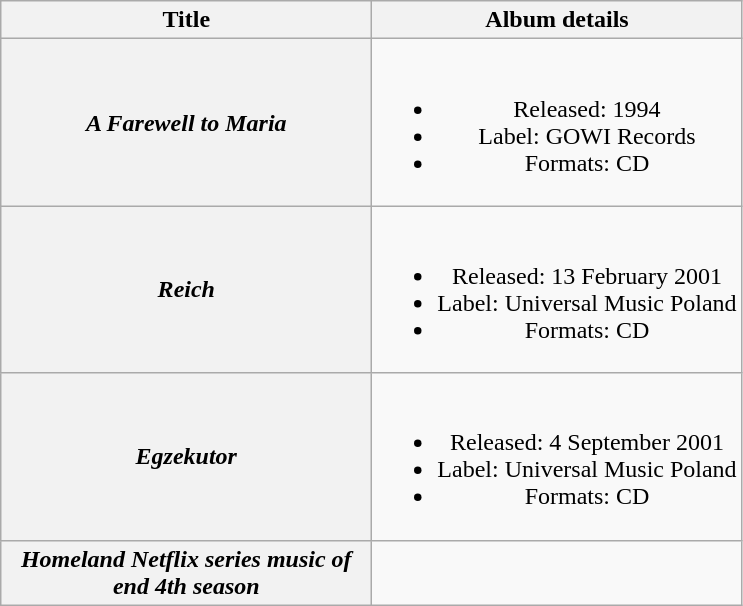<table class="wikitable plainrowheaders" style="text-align:center;">
<tr>
<th scope="col" style="width:15em;">Title</th>
<th scope="col">Album details</th>
</tr>
<tr>
<th scope="row"><em>A Farewell to Maria</em></th>
<td><br><ul><li>Released: 1994</li><li>Label: GOWI Records</li><li>Formats: CD</li></ul></td>
</tr>
<tr>
<th scope="row"><em>Reich</em></th>
<td><br><ul><li>Released: 13 February 2001</li><li>Label: Universal Music Poland</li><li>Formats: CD</li></ul></td>
</tr>
<tr>
<th scope="row"><em>Egzekutor</em></th>
<td><br><ul><li>Released: 4 September 2001</li><li>Label: Universal Music Poland</li><li>Formats: CD</li></ul></td>
</tr>
<tr>
<th scope="row"><em>Homeland Netflix series music of end 4th season</em></th>
<td></td>
</tr>
</table>
